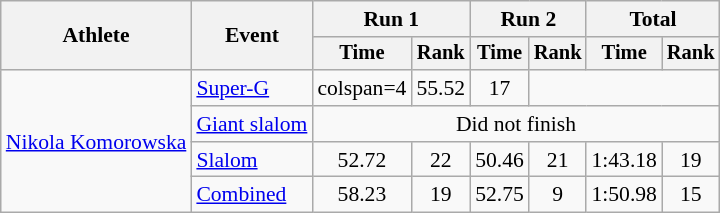<table class="wikitable" style="font-size:90%">
<tr>
<th rowspan=2>Athlete</th>
<th rowspan=2>Event</th>
<th colspan=2>Run 1</th>
<th colspan=2>Run 2</th>
<th colspan=2>Total</th>
</tr>
<tr style="font-size:95%">
<th>Time</th>
<th>Rank</th>
<th>Time</th>
<th>Rank</th>
<th>Time</th>
<th>Rank</th>
</tr>
<tr align=center>
<td align="left" rowspan="4"><a href='#'>Nikola Komorowska</a></td>
<td align="left"><a href='#'>Super-G</a></td>
<td>colspan=4</td>
<td>55.52</td>
<td>17</td>
</tr>
<tr align=center>
<td align="left"><a href='#'>Giant slalom</a></td>
<td colspan=6>Did not finish</td>
</tr>
<tr align=center>
<td align="left"><a href='#'>Slalom</a></td>
<td>52.72</td>
<td>22</td>
<td>50.46</td>
<td>21</td>
<td>1:43.18</td>
<td>19</td>
</tr>
<tr align=center>
<td align="left"><a href='#'>Combined</a></td>
<td>58.23</td>
<td>19</td>
<td>52.75</td>
<td>9</td>
<td>1:50.98</td>
<td>15</td>
</tr>
</table>
